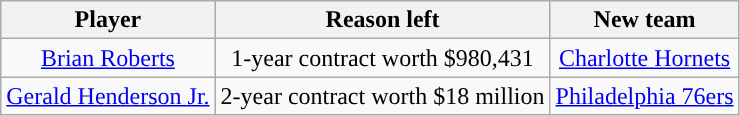<table class="wikitable sortable sortable" style="text-align: center">
<tr>
<th>Player</th>
<th>Reason left</th>
<th>New team</th>
</tr>
<tr style="text-align: center">
<td><a href='#'>Brian Roberts</a></td>
<td>1-year contract worth $980,431</td>
<td><a href='#'>Charlotte Hornets</a></td>
</tr>
<tr style="text-align: center">
<td><a href='#'>Gerald Henderson Jr.</a></td>
<td>2-year contract worth $18 million</td>
<td><a href='#'>Philadelphia 76ers</a></td>
</tr>
</table>
